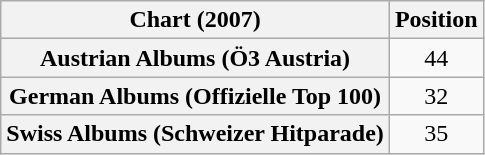<table class="wikitable sortable plainrowheaders" style="text-align:center">
<tr>
<th scope="col">Chart (2007)</th>
<th scope="col">Position</th>
</tr>
<tr>
<th scope="row">Austrian Albums (Ö3 Austria)</th>
<td>44</td>
</tr>
<tr>
<th scope="row">German Albums (Offizielle Top 100)</th>
<td>32</td>
</tr>
<tr>
<th scope="row">Swiss Albums (Schweizer Hitparade)</th>
<td>35</td>
</tr>
</table>
